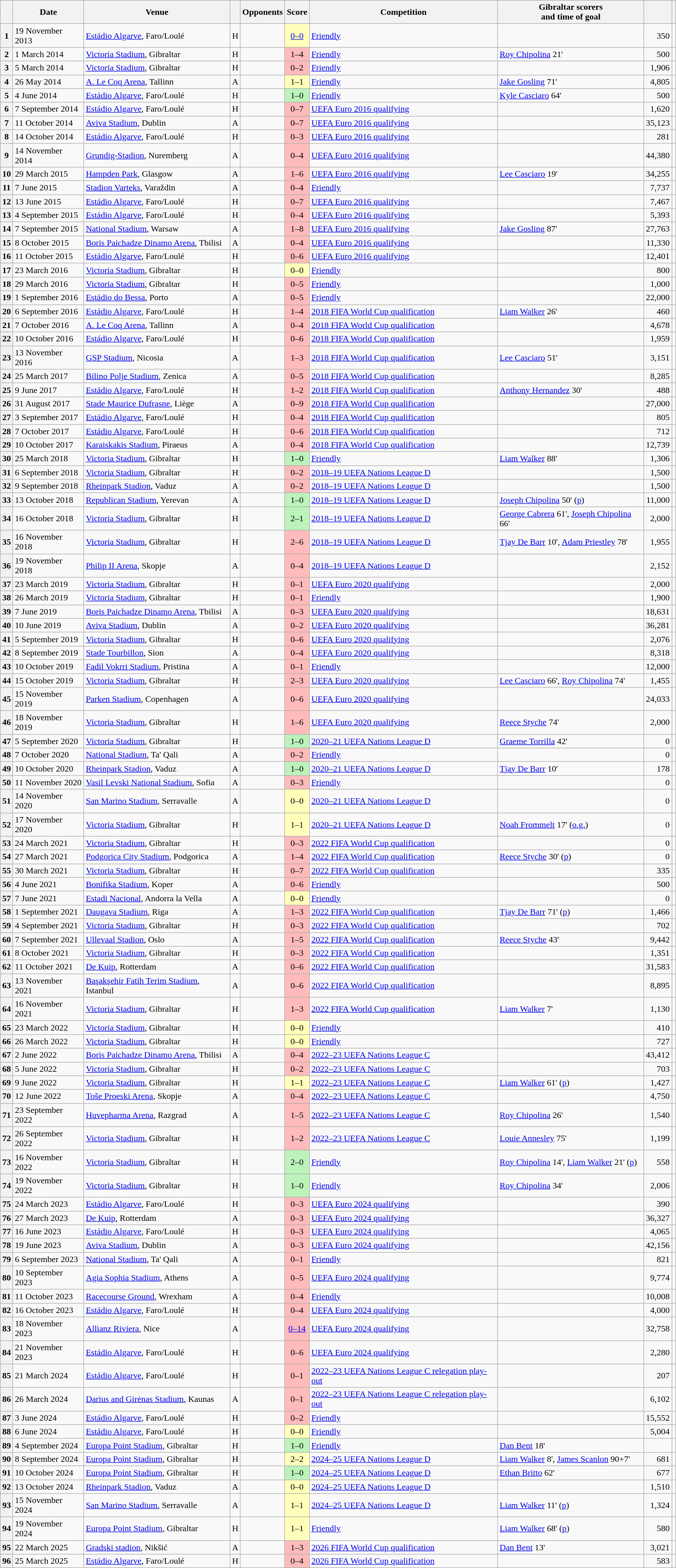<table class="wikitable plainrowheaders sortable">
<tr>
<th scope=col></th>
<th scope=col>Date</th>
<th scope=col>Venue</th>
<th scope=col></th>
<th scope=col>Opponents</th>
<th scope=col>Score</th>
<th scope=col>Competition</th>
<th scope=col class=unsortable>Gibraltar scorers<br>and time of goal</th>
<th scope=col></th>
<th scope=col class=unsortable></th>
</tr>
<tr>
<th scope=row>1</th>
<td>19 November 2013</td>
<td><a href='#'>Estádio Algarve</a>, Faro/Loulé</td>
<td align=center>H</td>
<td></td>
<td align=center bgcolor=#FFFFBB><a href='#'>0–0</a></td>
<td><a href='#'>Friendly</a></td>
<td></td>
<td align=right>350</td>
<td align=center></td>
</tr>
<tr>
<th scope=row>2</th>
<td>1 March 2014</td>
<td><a href='#'>Victoria Stadium</a>, Gibraltar</td>
<td align=center>H</td>
<td></td>
<td align=center bgcolor=#FFBBBB>1–4</td>
<td><a href='#'>Friendly</a></td>
<td><a href='#'>Roy Chipolina</a> 21'</td>
<td align=right>500</td>
<td align=center></td>
</tr>
<tr>
<th scope=row>3</th>
<td>5 March 2014</td>
<td><a href='#'>Victoria Stadium</a>, Gibraltar</td>
<td align=center>H</td>
<td></td>
<td align=center bgcolor=#FFBBBB>0–2</td>
<td><a href='#'>Friendly</a></td>
<td></td>
<td align=right>1,906</td>
<td align=center></td>
</tr>
<tr>
<th scope=row>4</th>
<td>26 May 2014</td>
<td><a href='#'>A. Le Coq Arena</a>, Tallinn</td>
<td align=center>A</td>
<td></td>
<td align=center bgcolor=#FFFFBB>1–1</td>
<td><a href='#'>Friendly</a></td>
<td><a href='#'>Jake Gosling</a> 71'</td>
<td align=right>4,805</td>
<td align=center></td>
</tr>
<tr>
<th scope=row>5</th>
<td>4 June 2014</td>
<td><a href='#'>Estádio Algarve</a>, Faro/Loulé</td>
<td align=center>H</td>
<td></td>
<td align=center bgcolor=#BBF3BB>1–0</td>
<td><a href='#'>Friendly</a></td>
<td><a href='#'>Kyle Casciaro</a> 64'</td>
<td align=right>500</td>
<td align=center></td>
</tr>
<tr>
<th scope=row>6</th>
<td>7 September 2014</td>
<td><a href='#'>Estádio Algarve</a>, Faro/Loulé</td>
<td align=center>H</td>
<td></td>
<td align=center bgcolor=#FFBBBB>0–7</td>
<td><a href='#'>UEFA Euro 2016 qualifying</a></td>
<td></td>
<td align=right>1,620</td>
<td align=center></td>
</tr>
<tr>
<th scope=row>7</th>
<td>11 October 2014</td>
<td><a href='#'>Aviva Stadium</a>, Dublin</td>
<td align=center>A</td>
<td></td>
<td align=center bgcolor=#FFBBBB>0–7</td>
<td><a href='#'>UEFA Euro 2016 qualifying</a></td>
<td></td>
<td align=right>35,123</td>
<td align=center></td>
</tr>
<tr>
<th scope=row>8</th>
<td>14 October 2014</td>
<td><a href='#'>Estádio Algarve</a>, Faro/Loulé</td>
<td align=center>H</td>
<td></td>
<td align=center bgcolor=#FFBBBB>0–3</td>
<td><a href='#'>UEFA Euro 2016 qualifying</a></td>
<td></td>
<td align=right>281</td>
<td align=center></td>
</tr>
<tr>
<th scope=row>9</th>
<td>14 November 2014</td>
<td><a href='#'>Grundig-Stadion</a>, Nuremberg</td>
<td align=center>A</td>
<td></td>
<td align=center bgcolor=#FFBBBB>0–4</td>
<td><a href='#'>UEFA Euro 2016 qualifying</a></td>
<td></td>
<td align=right>44,380</td>
<td align=center></td>
</tr>
<tr>
<th scope=row>10</th>
<td>29 March 2015</td>
<td><a href='#'>Hampden Park</a>, Glasgow</td>
<td align=center>A</td>
<td></td>
<td align=center bgcolor=#FFBBBB>1–6</td>
<td><a href='#'>UEFA Euro 2016 qualifying</a></td>
<td><a href='#'>Lee Casciaro</a> 19'</td>
<td align=right>34,255</td>
<td align=center></td>
</tr>
<tr>
<th scope=row>11</th>
<td>7 June 2015</td>
<td><a href='#'>Stadion Varteks</a>, Varaždin</td>
<td align=center>A</td>
<td></td>
<td align=center bgcolor=#FFBBBB>0–4</td>
<td><a href='#'>Friendly</a></td>
<td></td>
<td align=right>7,737</td>
<td align=center></td>
</tr>
<tr>
<th scope=row>12</th>
<td>13 June 2015</td>
<td><a href='#'>Estádio Algarve</a>, Faro/Loulé</td>
<td align=center>H</td>
<td></td>
<td align=center bgcolor=#FFBBBB>0–7</td>
<td><a href='#'>UEFA Euro 2016 qualifying</a></td>
<td></td>
<td align=right>7,467</td>
<td align=center></td>
</tr>
<tr>
<th scope=row>13</th>
<td>4 September 2015</td>
<td><a href='#'>Estádio Algarve</a>, Faro/Loulé</td>
<td align=center>H</td>
<td></td>
<td align=center bgcolor=#FFBBBB>0–4</td>
<td><a href='#'>UEFA Euro 2016 qualifying</a></td>
<td></td>
<td align=right>5,393</td>
<td align=center></td>
</tr>
<tr>
<th scope=row>14</th>
<td>7 September 2015</td>
<td><a href='#'>National Stadium</a>, Warsaw</td>
<td align=center>A</td>
<td></td>
<td align=center bgcolor=#FFBBBB>1–8</td>
<td><a href='#'>UEFA Euro 2016 qualifying</a></td>
<td><a href='#'>Jake Gosling</a> 87'</td>
<td align=right>27,763</td>
<td align=center></td>
</tr>
<tr>
<th scope=row>15</th>
<td>8 October 2015</td>
<td><a href='#'>Boris Paichadze Dinamo Arena</a>, Tbilisi</td>
<td align=center>A</td>
<td></td>
<td align=center bgcolor=#FFBBBB>0–4</td>
<td><a href='#'>UEFA Euro 2016 qualifying</a></td>
<td></td>
<td align=right>11,330</td>
<td align=center></td>
</tr>
<tr>
<th scope=row>16</th>
<td>11 October 2015</td>
<td><a href='#'>Estádio Algarve</a>, Faro/Loulé</td>
<td align=center>H</td>
<td></td>
<td align=center bgcolor=#FFBBBB>0–6</td>
<td><a href='#'>UEFA Euro 2016 qualifying</a></td>
<td></td>
<td align=right>12,401</td>
<td align=center></td>
</tr>
<tr>
<th scope=row>17</th>
<td>23 March 2016</td>
<td><a href='#'>Victoria Stadium</a>, Gibraltar</td>
<td align=center>H</td>
<td></td>
<td align=center bgcolor=#FFFFBB>0–0</td>
<td><a href='#'>Friendly</a></td>
<td></td>
<td align=right>800</td>
<td align=center></td>
</tr>
<tr>
<th scope=row>18</th>
<td>29 March 2016</td>
<td><a href='#'>Victoria Stadium</a>, Gibraltar</td>
<td align=center>H</td>
<td></td>
<td align=center bgcolor=#FFBBBB>0–5</td>
<td><a href='#'>Friendly</a></td>
<td></td>
<td align=right>1,000</td>
<td align=center></td>
</tr>
<tr>
<th scope=row>19</th>
<td>1 September 2016</td>
<td><a href='#'>Estádio do Bessa</a>, Porto</td>
<td align=center>A</td>
<td></td>
<td align=center bgcolor=#FFBBBB>0–5</td>
<td><a href='#'>Friendly</a></td>
<td></td>
<td align=right>22,000</td>
<td align=center></td>
</tr>
<tr>
<th scope=row>20</th>
<td>6 September 2016</td>
<td><a href='#'>Estádio Algarve</a>, Faro/Loulé</td>
<td align=center>H</td>
<td></td>
<td align=center bgcolor=#FFBBBB>1–4</td>
<td data-sort-value=FIFAWC2018><a href='#'>2018 FIFA World Cup qualification</a></td>
<td><a href='#'>Liam Walker</a> 26'</td>
<td align=right>460</td>
<td align=center></td>
</tr>
<tr>
<th scope=row>21</th>
<td>7 October 2016</td>
<td><a href='#'>A. Le Coq Arena</a>, Tallinn</td>
<td align=center>A</td>
<td></td>
<td align=center bgcolor=#FFBBBB>0–4</td>
<td data-sort-value=FIFAWC2018><a href='#'>2018 FIFA World Cup qualification</a></td>
<td></td>
<td align=right>4,678</td>
<td align=center></td>
</tr>
<tr>
<th scope=row>22</th>
<td>10 October 2016</td>
<td><a href='#'>Estádio Algarve</a>, Faro/Loulé</td>
<td align=center>H</td>
<td></td>
<td align=center bgcolor=#FFBBBB>0–6</td>
<td data-sort-value=FIFAWC2018><a href='#'>2018 FIFA World Cup qualification</a></td>
<td></td>
<td align=right>1,959</td>
<td align=center></td>
</tr>
<tr>
<th scope=row>23</th>
<td>13 November 2016</td>
<td><a href='#'>GSP Stadium</a>, Nicosia</td>
<td align=center>A</td>
<td></td>
<td align=center bgcolor=#FFBBBB>1–3</td>
<td data-sort-value=FIFAWC2018><a href='#'>2018 FIFA World Cup qualification</a></td>
<td><a href='#'>Lee Casciaro</a> 51'</td>
<td align=right>3,151</td>
<td align=center></td>
</tr>
<tr>
<th scope=row>24</th>
<td>25 March 2017</td>
<td><a href='#'>Bilino Polje Stadium</a>, Zenica</td>
<td align=center>A</td>
<td></td>
<td align=center bgcolor=#FFBBBB>0–5</td>
<td data-sort-value=FIFAWC2018><a href='#'>2018 FIFA World Cup qualification</a></td>
<td></td>
<td align=right>8,285</td>
<td align=center></td>
</tr>
<tr>
<th scope=row>25</th>
<td>9 June 2017</td>
<td><a href='#'>Estádio Algarve</a>, Faro/Loulé</td>
<td align=center>H</td>
<td></td>
<td align=center bgcolor=#FFBBBB>1–2</td>
<td data-sort-value=FIFAWC2018><a href='#'>2018 FIFA World Cup qualification</a></td>
<td><a href='#'>Anthony Hernandez</a> 30'</td>
<td align=right>488</td>
<td align=center></td>
</tr>
<tr>
<th scope=row>26</th>
<td>31 August 2017</td>
<td><a href='#'>Stade Maurice Dufrasne</a>, Liège</td>
<td align=center>A</td>
<td></td>
<td align=center bgcolor=#FFBBBB>0–9</td>
<td data-sort-value=FIFAWC2018><a href='#'>2018 FIFA World Cup qualification</a></td>
<td></td>
<td align=right>27,000</td>
<td align=center></td>
</tr>
<tr>
<th scope=row>27</th>
<td>3 September 2017</td>
<td><a href='#'>Estádio Algarve</a>, Faro/Loulé</td>
<td align=center>H</td>
<td></td>
<td align=center bgcolor=#FFBBBB>0–4</td>
<td data-sort-value=FIFAWC2018><a href='#'>2018 FIFA World Cup qualification</a></td>
<td></td>
<td align=right>805</td>
<td align=center></td>
</tr>
<tr>
<th scope=row>28</th>
<td>7 October 2017</td>
<td><a href='#'>Estádio Algarve</a>, Faro/Loulé</td>
<td align=center>H</td>
<td></td>
<td align=center bgcolor=#FFBBBB>0–6</td>
<td data-sort-value=FIFAWC2018><a href='#'>2018 FIFA World Cup qualification</a></td>
<td></td>
<td align=right>712</td>
<td align=center></td>
</tr>
<tr>
<th scope=row>29</th>
<td>10 October 2017</td>
<td><a href='#'>Karaiskakis Stadium</a>, Piraeus</td>
<td align=center>A</td>
<td></td>
<td align=center bgcolor=#FFBBBB>0–4</td>
<td data-sort-value=FIFAWC2018><a href='#'>2018 FIFA World Cup qualification</a></td>
<td></td>
<td align=right>12,739</td>
<td align=center></td>
</tr>
<tr>
<th scope=row>30</th>
<td>25 March 2018</td>
<td><a href='#'>Victoria Stadium</a>, Gibraltar</td>
<td align=center>H</td>
<td></td>
<td align=center bgcolor=#BBF3BB>1–0</td>
<td><a href='#'>Friendly</a></td>
<td><a href='#'>Liam Walker</a> 88'</td>
<td align=right>1,306</td>
<td align=center></td>
</tr>
<tr>
<th scope=row>31</th>
<td>6 September 2018</td>
<td><a href='#'>Victoria Stadium</a>, Gibraltar</td>
<td align=center>H</td>
<td></td>
<td align=center bgcolor=#FFBBBB>0–2</td>
<td data-sort-value=UEFANL2018><a href='#'>2018–19 UEFA Nations League D</a></td>
<td></td>
<td align=right>1,500</td>
<td align=center></td>
</tr>
<tr>
<th scope=row>32</th>
<td>9 September 2018</td>
<td><a href='#'>Rheinpark Stadion</a>, Vaduz</td>
<td align=center>A</td>
<td></td>
<td align=center bgcolor=#FFBBBB>0–2</td>
<td data-sort-value=UEFANL2018><a href='#'>2018–19 UEFA Nations League D</a></td>
<td></td>
<td align=right>1,500</td>
<td align=center></td>
</tr>
<tr>
<th scope=row>33</th>
<td>13 October 2018</td>
<td><a href='#'>Republican Stadium</a>, Yerevan</td>
<td align=center>A</td>
<td></td>
<td align=center bgcolor=#BBF3BB>1–0</td>
<td data-sort-value=UEFANL2018><a href='#'>2018–19 UEFA Nations League D</a></td>
<td><a href='#'>Joseph Chipolina</a> 50' (<a href='#'>p</a>)</td>
<td align=right>11,000</td>
<td align=center></td>
</tr>
<tr>
<th scope=row>34</th>
<td>16 October 2018</td>
<td><a href='#'>Victoria Stadium</a>, Gibraltar</td>
<td align=center>H</td>
<td></td>
<td align=center bgcolor=#BBF3BB>2–1</td>
<td data-sort-value=UEFANL2018><a href='#'>2018–19 UEFA Nations League D</a></td>
<td><a href='#'>George Cabrera</a> 61', <a href='#'>Joseph Chipolina</a> 66'</td>
<td align=right>2,000</td>
<td align=center></td>
</tr>
<tr>
<th scope=row>35</th>
<td>16 November 2018</td>
<td><a href='#'>Victoria Stadium</a>, Gibraltar</td>
<td align=center>H</td>
<td></td>
<td align=center bgcolor=#FFBBBB>2–6</td>
<td data-sort-value=UEFANL2018><a href='#'>2018–19 UEFA Nations League D</a></td>
<td><a href='#'>Tjay De Barr</a> 10', <a href='#'>Adam Priestley</a> 78'</td>
<td align=right>1,955</td>
<td align=center></td>
</tr>
<tr>
<th scope=row>36</th>
<td>19 November 2018</td>
<td><a href='#'>Philip II Arena</a>, Skopje</td>
<td align=center>A</td>
<td></td>
<td align=center bgcolor=#FFBBBB>0–4</td>
<td data-sort-value=UEFANL2018><a href='#'>2018–19 UEFA Nations League D</a></td>
<td></td>
<td align=right>2,152</td>
<td align=center></td>
</tr>
<tr>
<th scope=row>37</th>
<td>23 March 2019</td>
<td><a href='#'>Victoria Stadium</a>, Gibraltar</td>
<td align=center>H</td>
<td></td>
<td align=center bgcolor=#FFBBBB>0–1</td>
<td><a href='#'>UEFA Euro 2020 qualifying</a></td>
<td></td>
<td align=right>2,000</td>
<td align=center></td>
</tr>
<tr>
<th scope=row>38</th>
<td>26 March 2019</td>
<td><a href='#'>Victoria Stadium</a>, Gibraltar</td>
<td align=center>H</td>
<td></td>
<td align=center bgcolor=#FFBBBB>0–1</td>
<td><a href='#'>Friendly</a></td>
<td></td>
<td align=right>1,900</td>
<td align=center></td>
</tr>
<tr>
<th scope=row>39</th>
<td>7 June 2019</td>
<td><a href='#'>Boris Paichadze Dinamo Arena</a>, Tbilisi</td>
<td align=center>A</td>
<td></td>
<td align=center bgcolor=#FFBBBB>0–3</td>
<td><a href='#'>UEFA Euro 2020 qualifying</a></td>
<td></td>
<td align=right>18,631</td>
<td align=center></td>
</tr>
<tr>
<th scope=row>40</th>
<td>10 June 2019</td>
<td><a href='#'>Aviva Stadium</a>, Dublin</td>
<td align=center>A</td>
<td></td>
<td align=center bgcolor=#FFBBBB>0–2</td>
<td><a href='#'>UEFA Euro 2020 qualifying</a></td>
<td></td>
<td align=right>36,281</td>
<td align=center></td>
</tr>
<tr>
<th scope=row>41</th>
<td>5 September 2019</td>
<td><a href='#'>Victoria Stadium</a>, Gibraltar</td>
<td align=center>H</td>
<td></td>
<td align=center bgcolor=#FFBBBB>0–6</td>
<td><a href='#'>UEFA Euro 2020 qualifying</a></td>
<td></td>
<td align=right>2,076</td>
<td align=center></td>
</tr>
<tr>
<th scope=row>42</th>
<td>8 September 2019</td>
<td><a href='#'>Stade Tourbillon</a>, Sion</td>
<td align=center>A</td>
<td></td>
<td align=center bgcolor=#FFBBBB>0–4</td>
<td><a href='#'>UEFA Euro 2020 qualifying</a></td>
<td></td>
<td align=right>8,318</td>
<td align=center></td>
</tr>
<tr>
<th scope=row>43</th>
<td>10 October 2019</td>
<td><a href='#'>Fadil Vokrri Stadium</a>, Pristina</td>
<td align=center>A</td>
<td></td>
<td align=center bgcolor=#FFBBBB>0–1</td>
<td><a href='#'>Friendly</a></td>
<td></td>
<td align=right>12,000</td>
<td align=center></td>
</tr>
<tr>
<th scope=row>44</th>
<td>15 October 2019</td>
<td><a href='#'>Victoria Stadium</a>, Gibraltar</td>
<td align=center>H</td>
<td></td>
<td align=center bgcolor=#FFBBBB>2–3</td>
<td><a href='#'>UEFA Euro 2020 qualifying</a></td>
<td><a href='#'>Lee Casciaro</a> 66', <a href='#'>Roy Chipolina</a> 74'</td>
<td align=right>1,455</td>
<td align=center></td>
</tr>
<tr>
<th scope=row>45</th>
<td>15 November 2019</td>
<td><a href='#'>Parken Stadium</a>, Copenhagen</td>
<td align=center>A</td>
<td></td>
<td align=center bgcolor=#FFBBBB>0–6</td>
<td><a href='#'>UEFA Euro 2020 qualifying</a></td>
<td></td>
<td align=right>24,033</td>
<td align=center></td>
</tr>
<tr>
<th scope=row>46</th>
<td>18 November 2019</td>
<td><a href='#'>Victoria Stadium</a>, Gibraltar</td>
<td align=center>H</td>
<td></td>
<td align=center bgcolor=#FFBBBB>1–6</td>
<td><a href='#'>UEFA Euro 2020 qualifying</a></td>
<td><a href='#'>Reece Styche</a> 74'</td>
<td align=right>2,000</td>
<td align=center></td>
</tr>
<tr>
<th scope=row>47</th>
<td>5 September 2020</td>
<td><a href='#'>Victoria Stadium</a>, Gibraltar</td>
<td align=center>H</td>
<td></td>
<td align=center bgcolor=#BBF3BB>1–0</td>
<td data-sort-value=UEFANL2020><a href='#'>2020–21 UEFA Nations League D</a></td>
<td><a href='#'>Graeme Torrilla</a> 42'</td>
<td align=right>0</td>
<td align=center></td>
</tr>
<tr>
<th scope=row>48</th>
<td>7 October 2020</td>
<td><a href='#'>National Stadium</a>, Ta' Qali</td>
<td align=center>A</td>
<td></td>
<td align=center bgcolor=#FFBBBB>0–2</td>
<td><a href='#'>Friendly</a></td>
<td></td>
<td align=right>0</td>
<td align=center></td>
</tr>
<tr>
<th scope=row>49</th>
<td>10 October 2020</td>
<td><a href='#'>Rheinpark Stadion</a>, Vaduz</td>
<td align=center>A</td>
<td></td>
<td align=center bgcolor=#BBF3BB>1–0</td>
<td data-sort-value=UEFANL2020><a href='#'>2020–21 UEFA Nations League D</a></td>
<td><a href='#'>Tjay De Barr</a> 10'</td>
<td align=right>178</td>
<td align=center></td>
</tr>
<tr>
<th scope=row>50</th>
<td>11 November 2020</td>
<td><a href='#'>Vasil Levski National Stadium</a>, Sofia</td>
<td align=center>A</td>
<td></td>
<td align=center bgcolor=#FFBBBB>0–3</td>
<td><a href='#'>Friendly</a></td>
<td></td>
<td align=right>0</td>
<td align=center></td>
</tr>
<tr>
<th scope=row>51</th>
<td>14 November 2020</td>
<td><a href='#'>San Marino Stadium</a>, Serravalle</td>
<td align=center>A</td>
<td></td>
<td align=center bgcolor=#FFFFBB>0–0</td>
<td data-sort-value=UEFANL2020><a href='#'>2020–21 UEFA Nations League D</a></td>
<td></td>
<td align=right>0</td>
<td align=center></td>
</tr>
<tr>
<th scope=row>52</th>
<td>17 November 2020</td>
<td><a href='#'>Victoria Stadium</a>, Gibraltar</td>
<td align=center>H</td>
<td></td>
<td align=center bgcolor=#FFFFBB>1–1</td>
<td data-sort-value=UEFANL2020><a href='#'>2020–21 UEFA Nations League D</a></td>
<td><a href='#'>Noah Frommelt</a> 17' (<a href='#'>o.g.</a>)</td>
<td align=right>0</td>
<td align=center></td>
</tr>
<tr>
<th scope=row>53</th>
<td>24 March 2021</td>
<td><a href='#'>Victoria Stadium</a>, Gibraltar</td>
<td align=center>H</td>
<td></td>
<td align=center bgcolor=#FFBBBB>0–3</td>
<td data-sort-value=FIFAWC2022><a href='#'>2022 FIFA World Cup qualification</a></td>
<td></td>
<td align=right>0</td>
<td align=center></td>
</tr>
<tr>
<th scope=row>54</th>
<td>27 March 2021</td>
<td><a href='#'>Podgorica City Stadium</a>, Podgorica</td>
<td align=center>A</td>
<td></td>
<td align=center bgcolor=#FFBBBB>1–4</td>
<td data-sort-value=FIFAWC2022><a href='#'>2022 FIFA World Cup qualification</a></td>
<td><a href='#'>Reece Styche</a> 30' (<a href='#'>p</a>)</td>
<td align=right>0</td>
<td align=center></td>
</tr>
<tr>
<th scope=row>55</th>
<td>30 March 2021</td>
<td><a href='#'>Victoria Stadium</a>, Gibraltar</td>
<td align=center>H</td>
<td></td>
<td align=center bgcolor=#FFBBBB>0–7</td>
<td data-sort-value=FIFAWC2022><a href='#'>2022 FIFA World Cup qualification</a></td>
<td></td>
<td align=right>335</td>
<td align=center></td>
</tr>
<tr>
<th scope=row>56</th>
<td>4 June 2021</td>
<td><a href='#'>Bonifika Stadium</a>, Koper</td>
<td align=center>A</td>
<td></td>
<td align=center bgcolor=#FFBBBB>0–6</td>
<td><a href='#'>Friendly</a></td>
<td></td>
<td align=right>500</td>
<td align=center></td>
</tr>
<tr>
<th scope=row>57</th>
<td>7 June 2021</td>
<td><a href='#'>Estadi Nacional</a>, Andorra la Vella</td>
<td align=center>A</td>
<td></td>
<td align=center bgcolor=#FFFFBB>0–0</td>
<td><a href='#'>Friendly</a></td>
<td></td>
<td align=right>0</td>
<td align=center></td>
</tr>
<tr>
<th scope=row>58</th>
<td>1 September 2021</td>
<td><a href='#'>Daugava Stadium</a>, Riga</td>
<td align=center>A</td>
<td></td>
<td align=center bgcolor=#FFBBBB>1–3</td>
<td data-sort-value=FIFAWC2022><a href='#'>2022 FIFA World Cup qualification</a></td>
<td><a href='#'>Tjay De Barr</a> 71' (<a href='#'>p</a>)</td>
<td align=right>1,466</td>
<td align=center></td>
</tr>
<tr>
<th scope=row>59</th>
<td>4 September 2021</td>
<td><a href='#'>Victoria Stadium</a>, Gibraltar</td>
<td align=center>H</td>
<td></td>
<td align=center bgcolor=#FFBBBB>0–3</td>
<td data-sort-value=FIFAWC2022><a href='#'>2022 FIFA World Cup qualification</a></td>
<td></td>
<td align=right>702</td>
<td align=center></td>
</tr>
<tr>
<th scope=row>60</th>
<td>7 September 2021</td>
<td><a href='#'>Ullevaal Stadion</a>, Oslo</td>
<td align=center>A</td>
<td></td>
<td align=center bgcolor=#FFBBBB>1–5</td>
<td data-sort-value=FIFAWC2022><a href='#'>2022 FIFA World Cup qualification</a></td>
<td><a href='#'>Reece Styche</a> 43'</td>
<td align=right>9,442</td>
<td align=center></td>
</tr>
<tr>
<th scope=row>61</th>
<td>8 October 2021</td>
<td><a href='#'>Victoria Stadium</a>, Gibraltar</td>
<td align=center>H</td>
<td></td>
<td align=center bgcolor=#FFBBBB>0–3</td>
<td data-sort-value=FIFAWC2022><a href='#'>2022 FIFA World Cup qualification</a></td>
<td></td>
<td align=right>1,351</td>
<td align=center></td>
</tr>
<tr>
<th scope=row>62</th>
<td>11 October 2021</td>
<td><a href='#'>De Kuip</a>, Rotterdam</td>
<td align=center>A</td>
<td></td>
<td align=center bgcolor=#FFBBBB>0–6</td>
<td data-sort-value=FIFAWC2022><a href='#'>2022 FIFA World Cup qualification</a></td>
<td></td>
<td align=right>31,583</td>
<td align=center></td>
</tr>
<tr>
<th scope=row>63</th>
<td>13 November 2021</td>
<td><a href='#'>Başakşehir Fatih Terim Stadium</a>, Istanbul</td>
<td align=center>A</td>
<td></td>
<td align=center bgcolor=#FFBBBB>0–6</td>
<td data-sort-value=FIFAWC2022><a href='#'>2022 FIFA World Cup qualification</a></td>
<td></td>
<td align=right>8,895</td>
<td align=center></td>
</tr>
<tr>
<th scope=row>64</th>
<td>16 November 2021</td>
<td><a href='#'>Victoria Stadium</a>, Gibraltar</td>
<td align=center>H</td>
<td></td>
<td align=center bgcolor=#FFBBBB>1–3</td>
<td data-sort-value=FIFAWC2022><a href='#'>2022 FIFA World Cup qualification</a></td>
<td><a href='#'>Liam Walker</a> 7'</td>
<td align=right>1,130</td>
<td align=center></td>
</tr>
<tr>
<th scope=row>65</th>
<td>23 March 2022</td>
<td><a href='#'>Victoria Stadium</a>, Gibraltar</td>
<td align=center>H</td>
<td></td>
<td align=center bgcolor=#FFFFBB>0–0</td>
<td><a href='#'>Friendly</a></td>
<td></td>
<td align=right>410</td>
<td align=center></td>
</tr>
<tr>
<th scope=row>66</th>
<td>26 March 2022</td>
<td><a href='#'>Victoria Stadium</a>, Gibraltar</td>
<td align=center>H</td>
<td></td>
<td align=center bgcolor=#FFFFBB>0–0</td>
<td><a href='#'>Friendly</a></td>
<td></td>
<td align=right>727</td>
<td align=center></td>
</tr>
<tr>
<th scope=row>67</th>
<td>2 June 2022</td>
<td><a href='#'>Boris Paichadze Dinamo Arena</a>, Tbilisi</td>
<td align=center>A</td>
<td></td>
<td align=center bgcolor=#FFBBBB>0–4</td>
<td data-sort-value=UEFANL2022><a href='#'>2022–23 UEFA Nations League C</a></td>
<td></td>
<td align=right>43,412</td>
<td align=center></td>
</tr>
<tr>
<th scope=row>68</th>
<td>5 June 2022</td>
<td><a href='#'>Victoria Stadium</a>, Gibraltar</td>
<td align=center>H</td>
<td></td>
<td align=center bgcolor=#FFBBBB>0–2</td>
<td data-sort-value=UEFANL2022><a href='#'>2022–23 UEFA Nations League C</a></td>
<td></td>
<td align=right>703</td>
<td align=center></td>
</tr>
<tr>
<th scope=row>69</th>
<td>9 June 2022</td>
<td><a href='#'>Victoria Stadium</a>, Gibraltar</td>
<td align=center>H</td>
<td></td>
<td align=center bgcolor=#FFFFBB>1–1</td>
<td data-sort-value=UEFANL2022><a href='#'>2022–23 UEFA Nations League C</a></td>
<td><a href='#'>Liam Walker</a> 61' (<a href='#'>p</a>)</td>
<td align=right>1,427</td>
<td align=center></td>
</tr>
<tr>
<th scope=row>70</th>
<td>12 June 2022</td>
<td><a href='#'>Toše Proeski Arena</a>, Skopje</td>
<td align=center>A</td>
<td></td>
<td align=center bgcolor=#FFBBBB>0–4</td>
<td data-sort-value=UEFANL2022><a href='#'>2022–23 UEFA Nations League C</a></td>
<td></td>
<td align=right>4,750</td>
<td align=center></td>
</tr>
<tr>
<th scope=row>71</th>
<td>23 September 2022</td>
<td><a href='#'>Huvepharma Arena</a>, Razgrad</td>
<td align=center>A</td>
<td></td>
<td align=center bgcolor=#FFBBBB>1–5</td>
<td data-sort-value=UEFANL2022><a href='#'>2022–23 UEFA Nations League C</a></td>
<td><a href='#'>Roy Chipolina</a> 26'</td>
<td align=right>1,540</td>
<td align=center></td>
</tr>
<tr>
<th scope=row>72</th>
<td>26 September 2022</td>
<td><a href='#'>Victoria Stadium</a>, Gibraltar</td>
<td align=center>H</td>
<td></td>
<td align=center bgcolor=#FFBBBB>1–2</td>
<td data-sort-value=UEFANL2022><a href='#'>2022–23 UEFA Nations League C</a></td>
<td><a href='#'>Louie Annesley</a> 75'</td>
<td align=right>1,199</td>
<td align=center></td>
</tr>
<tr>
<th scope=row>73</th>
<td>16 November 2022</td>
<td><a href='#'>Victoria Stadium</a>, Gibraltar</td>
<td align=center>H</td>
<td></td>
<td align=center bgcolor=#BBF3BB>2–0</td>
<td><a href='#'>Friendly</a></td>
<td><a href='#'>Roy Chipolina</a> 14', <a href='#'>Liam Walker</a> 21' (<a href='#'>p</a>)</td>
<td align=right>558</td>
<td align=center></td>
</tr>
<tr>
<th scope=row>74</th>
<td>19 November 2022</td>
<td><a href='#'>Victoria Stadium</a>, Gibraltar</td>
<td align=center>H</td>
<td></td>
<td align=center bgcolor=#BBF3BB>1–0</td>
<td><a href='#'>Friendly</a></td>
<td><a href='#'>Roy Chipolina</a> 34'</td>
<td align=right>2,006</td>
<td align=center></td>
</tr>
<tr>
<th scope=row>75</th>
<td>24 March 2023</td>
<td><a href='#'>Estádio Algarve</a>, Faro/Loulé</td>
<td align=center>H</td>
<td></td>
<td align=center bgcolor=#FFBBBB>0–3</td>
<td><a href='#'>UEFA Euro 2024 qualifying</a></td>
<td></td>
<td align=right>390</td>
<td align=center></td>
</tr>
<tr>
<th scope=row>76</th>
<td>27 March 2023</td>
<td><a href='#'>De Kuip</a>, Rotterdam</td>
<td align=center>A</td>
<td></td>
<td align=center bgcolor=#FFBBBB>0–3</td>
<td><a href='#'>UEFA Euro 2024 qualifying</a></td>
<td></td>
<td align=right>36,327</td>
<td align=center></td>
</tr>
<tr>
<th scope=row>77</th>
<td>16 June 2023</td>
<td><a href='#'>Estádio Algarve</a>, Faro/Loulé</td>
<td align=center>H</td>
<td></td>
<td align=center bgcolor=#FFBBBB>0–3</td>
<td><a href='#'>UEFA Euro 2024 qualifying</a></td>
<td></td>
<td align=right>4,065</td>
<td align=center></td>
</tr>
<tr>
<th scope=row>78</th>
<td>19 June 2023</td>
<td><a href='#'>Aviva Stadium</a>, Dublin</td>
<td align=center>A</td>
<td></td>
<td align=center bgcolor=#FFBBBB>0–3</td>
<td><a href='#'>UEFA Euro 2024 qualifying</a></td>
<td></td>
<td align=right>42,156</td>
<td align=center></td>
</tr>
<tr>
<th scope=row>79</th>
<td>6 September 2023</td>
<td><a href='#'>National Stadium</a>, Ta' Qali</td>
<td align=center>A</td>
<td></td>
<td align=center bgcolor=#FFBBBB>0–1</td>
<td><a href='#'>Friendly</a></td>
<td></td>
<td align=right>821</td>
<td align=center></td>
</tr>
<tr>
<th scope=row>80</th>
<td>10 September 2023</td>
<td><a href='#'>Agia Sophia Stadium</a>, Athens</td>
<td align=center>A</td>
<td></td>
<td align=center bgcolor=#FFBBBB>0–5</td>
<td><a href='#'>UEFA Euro 2024 qualifying</a></td>
<td></td>
<td align=right>9,774</td>
<td align=center></td>
</tr>
<tr>
<th scope=row>81</th>
<td>11 October 2023</td>
<td><a href='#'>Racecourse Ground</a>, Wrexham</td>
<td align=center>A</td>
<td></td>
<td align=center bgcolor=#FFBBBB>0–4</td>
<td><a href='#'>Friendly</a></td>
<td></td>
<td align=right>10,008</td>
<td align=center></td>
</tr>
<tr>
<th scope=row>82</th>
<td>16 October 2023</td>
<td><a href='#'>Estádio Algarve</a>, Faro/Loulé</td>
<td align=center>H</td>
<td></td>
<td align=center bgcolor=#FFBBBB>0–4</td>
<td><a href='#'>UEFA Euro 2024 qualifying</a></td>
<td></td>
<td align=right>4,000</td>
<td align=center></td>
</tr>
<tr>
<th scope=row>83</th>
<td>18 November 2023</td>
<td><a href='#'>Allianz Riviera</a>, Nice</td>
<td align=center>A</td>
<td></td>
<td align=center bgcolor=#FFBBBB><a href='#'>0–14</a></td>
<td><a href='#'>UEFA Euro 2024 qualifying</a></td>
<td></td>
<td align=right>32,758</td>
<td align=center></td>
</tr>
<tr>
<th scope=row>84</th>
<td>21 November 2023</td>
<td><a href='#'>Estádio Algarve</a>, Faro/Loulé</td>
<td align=center>H</td>
<td></td>
<td align=center bgcolor=#FFBBBB>0–6</td>
<td><a href='#'>UEFA Euro 2024 qualifying</a></td>
<td></td>
<td align=right>2,280</td>
<td align=center></td>
</tr>
<tr>
<th scope=row>85</th>
<td>21 March 2024</td>
<td><a href='#'>Estádio Algarve</a>, Faro/Loulé</td>
<td align=center>H</td>
<td></td>
<td align=center bgcolor=#FFBBBB>0–1</td>
<td data-sort-value=UEFANL2022PO><a href='#'>2022–23 UEFA Nations League C relegation play-out</a></td>
<td></td>
<td align=right>207</td>
<td align=center></td>
</tr>
<tr>
<th scope=row>86</th>
<td>26 March 2024</td>
<td><a href='#'>Darius and Girėnas Stadium</a>, Kaunas</td>
<td align=center>A</td>
<td></td>
<td align=center bgcolor=#FFBBBB>0–1</td>
<td data-sort-value=UEFANL2022PO><a href='#'>2022–23 UEFA Nations League C relegation play-out</a></td>
<td></td>
<td align=right>6,102</td>
<td align=center></td>
</tr>
<tr>
<th scope=row>87</th>
<td>3 June 2024</td>
<td><a href='#'>Estádio Algarve</a>, Faro/Loulé</td>
<td align=center>H</td>
<td></td>
<td align=center bgcolor=#FFBBBB>0–2</td>
<td><a href='#'>Friendly</a></td>
<td></td>
<td align=right>15,552</td>
<td align=center></td>
</tr>
<tr>
<th scope=row>88</th>
<td>6 June 2024</td>
<td><a href='#'>Estádio Algarve</a>, Faro/Loulé</td>
<td align=center>H</td>
<td></td>
<td align=center bgcolor=#FFFFBB>0–0</td>
<td><a href='#'>Friendly</a></td>
<td></td>
<td align=right>5,004</td>
<td align=center></td>
</tr>
<tr>
<th scope=row>89</th>
<td>4 September 2024</td>
<td><a href='#'>Europa Point Stadium</a>, Gibraltar</td>
<td align=center>H</td>
<td></td>
<td align=center bgcolor=#BBF3BB>1–0</td>
<td><a href='#'>Friendly</a></td>
<td><a href='#'>Dan Bent</a> 18'</td>
<td align=right></td>
<td align=center></td>
</tr>
<tr>
<th scope=row>90</th>
<td>8 September 2024</td>
<td><a href='#'>Europa Point Stadium</a>, Gibraltar</td>
<td align=center>H</td>
<td></td>
<td align=center bgcolor=#FFFFBB>2–2</td>
<td data-sort-value=UEFANL2024><a href='#'>2024–25 UEFA Nations League D</a></td>
<td><a href='#'>Liam Walker</a> 8', <a href='#'>James Scanlon</a> 90+7'</td>
<td align=right>681</td>
<td align=center></td>
</tr>
<tr>
<th scope=row>91</th>
<td>10 October 2024</td>
<td><a href='#'>Europa Point Stadium</a>, Gibraltar</td>
<td align=center>H</td>
<td></td>
<td align=center bgcolor=#BBF3BB>1–0</td>
<td data-sort-value=UEFANL2024><a href='#'>2024–25 UEFA Nations League D</a></td>
<td><a href='#'>Ethan Britto</a> 62'</td>
<td align=right>677</td>
<td align=center></td>
</tr>
<tr>
<th scope=row>92</th>
<td>13 October 2024</td>
<td><a href='#'>Rheinpark Stadion</a>, Vaduz</td>
<td align=center>A</td>
<td></td>
<td align=center bgcolor=#FFFFBB>0–0</td>
<td data-sort-value=UEFANL2024><a href='#'>2024–25 UEFA Nations League D</a></td>
<td></td>
<td align=right>1,510</td>
<td align=center></td>
</tr>
<tr>
<th scope=row>93</th>
<td>15 November 2024</td>
<td><a href='#'>San Marino Stadium</a>, Serravalle</td>
<td align=center>A</td>
<td></td>
<td align=center bgcolor=#FFFFBB>1–1</td>
<td data-sort-value=UEFANL2024><a href='#'>2024–25 UEFA Nations League D</a></td>
<td><a href='#'>Liam Walker</a> 11' (<a href='#'>p</a>)</td>
<td align=right>1,324</td>
<td align=center></td>
</tr>
<tr>
<th scope=row>94</th>
<td>19 November 2024</td>
<td><a href='#'>Europa Point Stadium</a>, Gibraltar</td>
<td align=center>H</td>
<td></td>
<td align=center bgcolor=#FFFFBB>1–1</td>
<td><a href='#'>Friendly</a></td>
<td><a href='#'>Liam Walker</a> 68' (<a href='#'>p</a>)</td>
<td align=right>580</td>
<td align=center></td>
</tr>
<tr>
<th scope=row>95</th>
<td>22 March 2025</td>
<td><a href='#'>Gradski stadion</a>, Nikšić</td>
<td align=center>A</td>
<td></td>
<td align=center bgcolor=#FFBBBB>1–3</td>
<td data-sort-value=FIFAWC2026><a href='#'>2026 FIFA World Cup qualification</a></td>
<td><a href='#'>Dan Bent</a> 13'</td>
<td align=right>3,021</td>
<td align=center></td>
</tr>
<tr>
<th scope=row>96</th>
<td>25 March 2025</td>
<td><a href='#'>Estádio Algarve</a>, Faro/Loulé</td>
<td align=center>H</td>
<td></td>
<td align=center bgcolor=#FFBBBB>0–4</td>
<td data-sort-value=FIFAWC2026><a href='#'>2026 FIFA World Cup qualification</a></td>
<td></td>
<td align=right>583</td>
<td align=center></td>
</tr>
</table>
